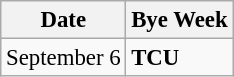<table class="wikitable" style="font-size:95%;">
<tr>
<th>Date</th>
<th colspan="1">Bye Week</th>
</tr>
<tr>
<td>September 6</td>
<td><strong>TCU</strong></td>
</tr>
</table>
